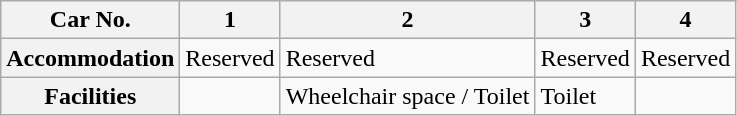<table class="wikitable">
<tr>
<th>Car No.</th>
<th>1</th>
<th>2</th>
<th>3</th>
<th>4</th>
</tr>
<tr>
<th>Accommodation</th>
<td>Reserved</td>
<td>Reserved</td>
<td>Reserved</td>
<td>Reserved</td>
</tr>
<tr>
<th>Facilities</th>
<td></td>
<td>Wheelchair space / Toilet</td>
<td>Toilet</td>
<td></td>
</tr>
</table>
